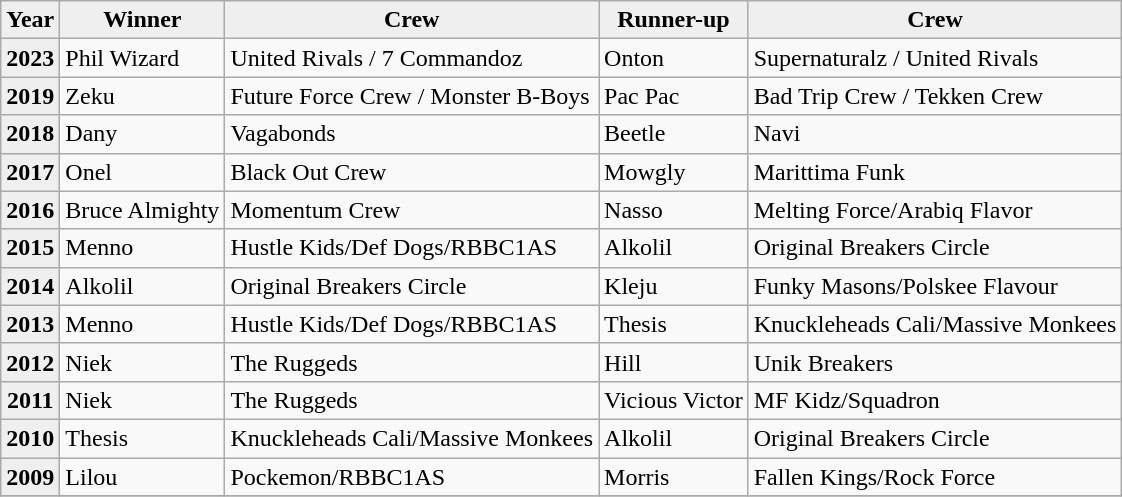<table class="wikitable">
<tr>
<th scope="col" style="background:#efefef;">Year</th>
<th scope="col" style="background:#efefef;">Winner</th>
<th scope="col" style="background:#efefef;">Crew</th>
<th scope="col" style="background:#efefef;">Runner-up</th>
<th scope="col" style="background:#efefef;">Crew</th>
</tr>
<tr>
<th scope="row" style="background:#efefef;">2023</th>
<td> Phil Wizard</td>
<td>United Rivals / 7 Commandoz</td>
<td> Onton</td>
<td>Supernaturalz / United Rivals</td>
</tr>
<tr>
<th scope="row" style="background:#efefef;">2019</th>
<td> Zeku</td>
<td>Future Force Crew / Monster B-Boys</td>
<td> Pac Pac</td>
<td>Bad Trip Crew / Tekken Crew</td>
</tr>
<tr>
<th scope="row" style="background:#efefef;">2018</th>
<td> Dany</td>
<td>Vagabonds</td>
<td> Beetle</td>
<td>Navi</td>
</tr>
<tr>
<th scope="row" style="background:#efefef;">2017</th>
<td> Onel</td>
<td>Black Out Crew</td>
<td> Mowgly</td>
<td>Marittima Funk</td>
</tr>
<tr>
<th scope="row" style="background:#efefef;">2016</th>
<td> Bruce Almighty</td>
<td>Momentum Crew</td>
<td> Nasso</td>
<td>Melting Force/Arabiq Flavor</td>
</tr>
<tr>
<th scope="row" style="background:#efefef;">2015</th>
<td> Menno</td>
<td>Hustle Kids/Def Dogs/RBBC1AS</td>
<td> Alkolil</td>
<td>Original Breakers Circle</td>
</tr>
<tr>
<th scope="row" style="background:#efefef;">2014</th>
<td> Alkolil</td>
<td>Original Breakers Circle</td>
<td> Kleju</td>
<td>Funky Masons/Polskee Flavour</td>
</tr>
<tr>
<th scope="row" style="background:#efefef;">2013</th>
<td> Menno</td>
<td>Hustle Kids/Def Dogs/RBBC1AS</td>
<td> Thesis</td>
<td>Knuckleheads Cali/Massive Monkees</td>
</tr>
<tr>
<th scope="row" style="background:#efefef;">2012</th>
<td> Niek</td>
<td>The Ruggeds</td>
<td> Hill</td>
<td>Unik Breakers</td>
</tr>
<tr>
<th scope="row" style="background:#efefef;">2011</th>
<td> Niek</td>
<td>The Ruggeds</td>
<td> Vicious Victor</td>
<td>MF Kidz/Squadron</td>
</tr>
<tr>
<th scope="row" style="background:#efefef;">2010</th>
<td> Thesis</td>
<td>Knuckleheads Cali/Massive Monkees</td>
<td> Alkolil</td>
<td>Original Breakers Circle</td>
</tr>
<tr>
<th scope="row" style="background:#efefef;">2009</th>
<td> Lilou</td>
<td>Pockemon/RBBC1AS</td>
<td> Morris</td>
<td>Fallen Kings/Rock Force</td>
</tr>
<tr>
</tr>
</table>
